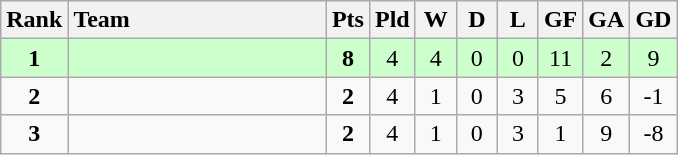<table class="wikitable" style="text-align: center;">
<tr>
<th width=30>Rank</th>
<th width=165 style="text-align:left;">Team</th>
<th width=20>Pts</th>
<th width=20>Pld</th>
<th width=20>W</th>
<th width=20>D</th>
<th width=20>L</th>
<th width=20>GF</th>
<th width=20>GA</th>
<th width=20>GD</th>
</tr>
<tr style="background:#ccffcc;">
<td><strong>1</strong></td>
<td style="text-align:left;"></td>
<td><strong>8</strong></td>
<td>4</td>
<td>4</td>
<td>0</td>
<td>0</td>
<td>11</td>
<td>2</td>
<td>9</td>
</tr>
<tr>
<td><strong>2</strong></td>
<td style="text-align:left;"></td>
<td><strong>2</strong></td>
<td>4</td>
<td>1</td>
<td>0</td>
<td>3</td>
<td>5</td>
<td>6</td>
<td>-1</td>
</tr>
<tr>
<td><strong>3</strong></td>
<td style="text-align:left;"></td>
<td><strong>2</strong></td>
<td>4</td>
<td>1</td>
<td>0</td>
<td>3</td>
<td>1</td>
<td>9</td>
<td>-8</td>
</tr>
</table>
